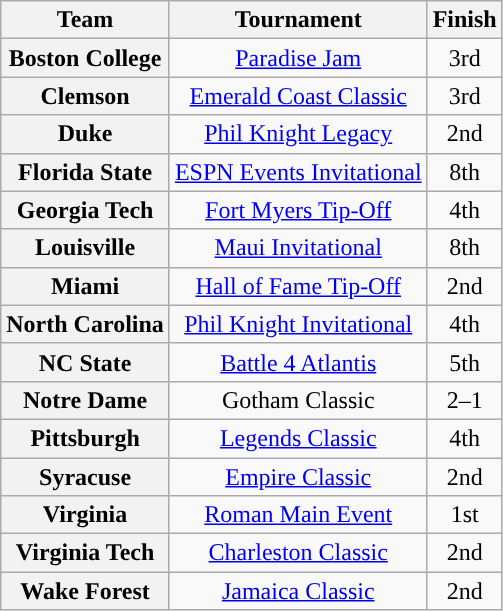<table class="wikitable">
<tr>
<th>Team</th>
<th>Tournament</th>
<th>Finish</th>
</tr>
<tr style="text-align:center;">
<th>Boston College</th>
<td><a href='#'>Paradise Jam</a></td>
<td>3rd</td>
</tr>
<tr style="text-align:center;">
<th>Clemson</th>
<td><a href='#'>Emerald Coast Classic</a></td>
<td>3rd</td>
</tr>
<tr style="text-align:center;">
<th>Duke</th>
<td><a href='#'>Phil Knight Legacy</a></td>
<td>2nd</td>
</tr>
<tr style="text-align:center;">
<th>Florida State</th>
<td><a href='#'>ESPN Events Invitational</a></td>
<td>8th</td>
</tr>
<tr style="text-align:center;">
<th>Georgia Tech</th>
<td><a href='#'>Fort Myers Tip-Off</a></td>
<td>4th</td>
</tr>
<tr style="text-align:center;">
<th>Louisville</th>
<td><a href='#'>Maui Invitational</a></td>
<td>8th</td>
</tr>
<tr style="text-align:center;">
<th>Miami</th>
<td><a href='#'>Hall of Fame Tip-Off</a></td>
<td>2nd</td>
</tr>
<tr style="text-align:center;">
<th>North Carolina</th>
<td><a href='#'>Phil Knight Invitational</a></td>
<td>4th</td>
</tr>
<tr style="text-align:center;">
<th>NC State</th>
<td><a href='#'>Battle 4 Atlantis</a></td>
<td>5th</td>
</tr>
<tr style="text-align:center;">
<th>Notre Dame</th>
<td>Gotham Classic</td>
<td>2–1</td>
</tr>
<tr style="text-align:center;">
<th>Pittsburgh</th>
<td><a href='#'>Legends Classic</a></td>
<td>4th</td>
</tr>
<tr style="text-align:center;">
<th>Syracuse</th>
<td><a href='#'>Empire Classic</a></td>
<td>2nd</td>
</tr>
<tr style="text-align:center;">
<th>Virginia</th>
<td><a href='#'>Roman Main Event</a></td>
<td>1st</td>
</tr>
<tr style="text-align:center;">
<th>Virginia Tech</th>
<td><a href='#'>Charleston Classic</a></td>
<td>2nd</td>
</tr>
<tr style="text-align:center;">
<th>Wake Forest</th>
<td><a href='#'>Jamaica Classic</a></td>
<td>2nd</td>
</tr>
</table>
